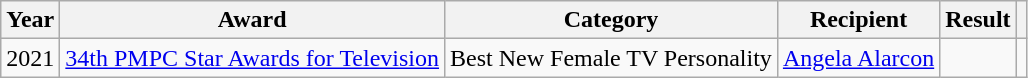<table class="wikitable">
<tr>
<th>Year</th>
<th>Award</th>
<th>Category</th>
<th>Recipient</th>
<th>Result</th>
<th></th>
</tr>
<tr>
<td>2021</td>
<td><a href='#'>34th PMPC Star Awards for Television</a></td>
<td>Best New Female TV Personality</td>
<td><a href='#'>Angela Alarcon</a></td>
<td></td>
<td></td>
</tr>
</table>
